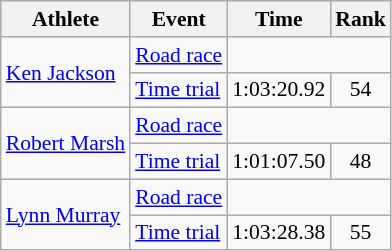<table class=wikitable style="font-size:90%; text-align:center;">
<tr>
<th>Athlete</th>
<th>Event</th>
<th>Time</th>
<th>Rank</th>
</tr>
<tr>
<td align=left rowspan="2"><a href='#'>Ken Jackson</a></td>
<td align=left><a href='#'>Road race</a></td>
<td colspan=2></td>
</tr>
<tr>
<td align=left><a href='#'>Time trial</a></td>
<td>1:03:20.92</td>
<td>54</td>
</tr>
<tr>
<td align=left rowspan="2"><a href='#'>Robert Marsh</a></td>
<td align=left><a href='#'>Road race</a></td>
<td colspan=2></td>
</tr>
<tr>
<td align=left><a href='#'>Time trial</a></td>
<td>1:01:07.50</td>
<td>48</td>
</tr>
<tr>
<td align=left rowspan="2"><a href='#'>Lynn Murray</a></td>
<td align=left><a href='#'>Road race</a></td>
<td colspan=2></td>
</tr>
<tr>
<td align=left><a href='#'>Time trial</a></td>
<td>1:03:28.38</td>
<td>55</td>
</tr>
</table>
